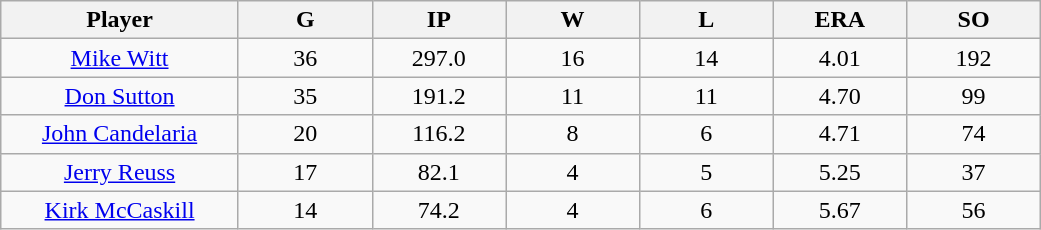<table class="wikitable sortable">
<tr>
<th bgcolor="#DDDDFF" width="16%">Player</th>
<th bgcolor="#DDDDFF" width="9%">G</th>
<th bgcolor="#DDDDFF" width="9%">IP</th>
<th bgcolor="#DDDDFF" width="9%">W</th>
<th bgcolor="#DDDDFF" width="9%">L</th>
<th bgcolor="#DDDDFF" width="9%">ERA</th>
<th bgcolor="#DDDDFF" width="9%">SO</th>
</tr>
<tr align=center>
<td><a href='#'>Mike Witt</a></td>
<td>36</td>
<td>297.0</td>
<td>16</td>
<td>14</td>
<td>4.01</td>
<td>192</td>
</tr>
<tr align=center>
<td><a href='#'>Don Sutton</a></td>
<td>35</td>
<td>191.2</td>
<td>11</td>
<td>11</td>
<td>4.70</td>
<td>99</td>
</tr>
<tr align=center>
<td><a href='#'>John Candelaria</a></td>
<td>20</td>
<td>116.2</td>
<td>8</td>
<td>6</td>
<td>4.71</td>
<td>74</td>
</tr>
<tr align=center>
<td><a href='#'>Jerry Reuss</a></td>
<td>17</td>
<td>82.1</td>
<td>4</td>
<td>5</td>
<td>5.25</td>
<td>37</td>
</tr>
<tr align=center>
<td><a href='#'>Kirk McCaskill</a></td>
<td>14</td>
<td>74.2</td>
<td>4</td>
<td>6</td>
<td>5.67</td>
<td>56</td>
</tr>
</table>
